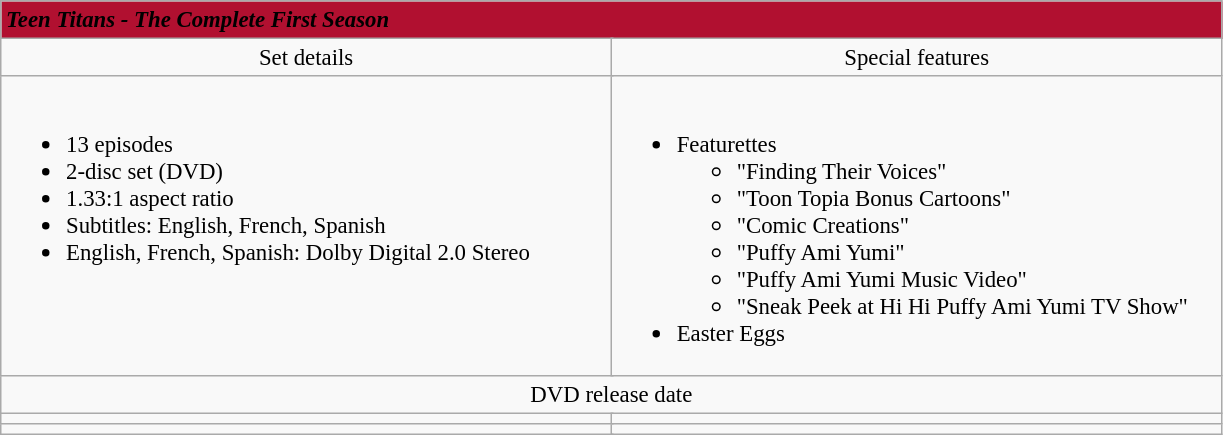<table class="wikitable" style="font-size: 95%;">
<tr style="background:#B11030	">
<td colspan="6"><span><strong><em>Teen Titans - The Complete First Season</em></strong></span></td>
</tr>
<tr style="text-align:center;">
<td style="width:400px;" colspan="3">Set details</td>
<td style="width:400px;" colspan="3">Special features</td>
</tr>
<tr valign="top">
<td colspan="3"  style="text-align:left; width:300px;"><br><ul><li>13 episodes</li><li>2-disc set (DVD)</li><li>1.33:1 aspect ratio</li><li>Subtitles: English, French, Spanish</li><li>English, French, Spanish: Dolby Digital 2.0 Stereo</li></ul></td>
<td colspan="3" style="text-align:left; width:300px;"><br><ul><li>Featurettes<ul><li>"Finding Their Voices"</li><li>"Toon Topia Bonus Cartoons"</li><li>"Comic Creations"</li><li>"Puffy Ami Yumi"</li><li>"Puffy Ami Yumi Music Video"</li><li>"Sneak Peek at Hi Hi Puffy Ami Yumi TV Show"</li></ul></li><li>Easter Eggs</li></ul></td>
</tr>
<tr>
<td colspan="6" style="text-align:center;">DVD release date</td>
</tr>
<tr style="text-align:center;">
<td colspan="3" style="text-align:center;"><strong></strong></td>
<td colspan="3" style="text-align:center;"><strong></strong></td>
</tr>
<tr style="text-align:center;">
<td colspan="3"></td>
<td colspan="3"></td>
</tr>
</table>
